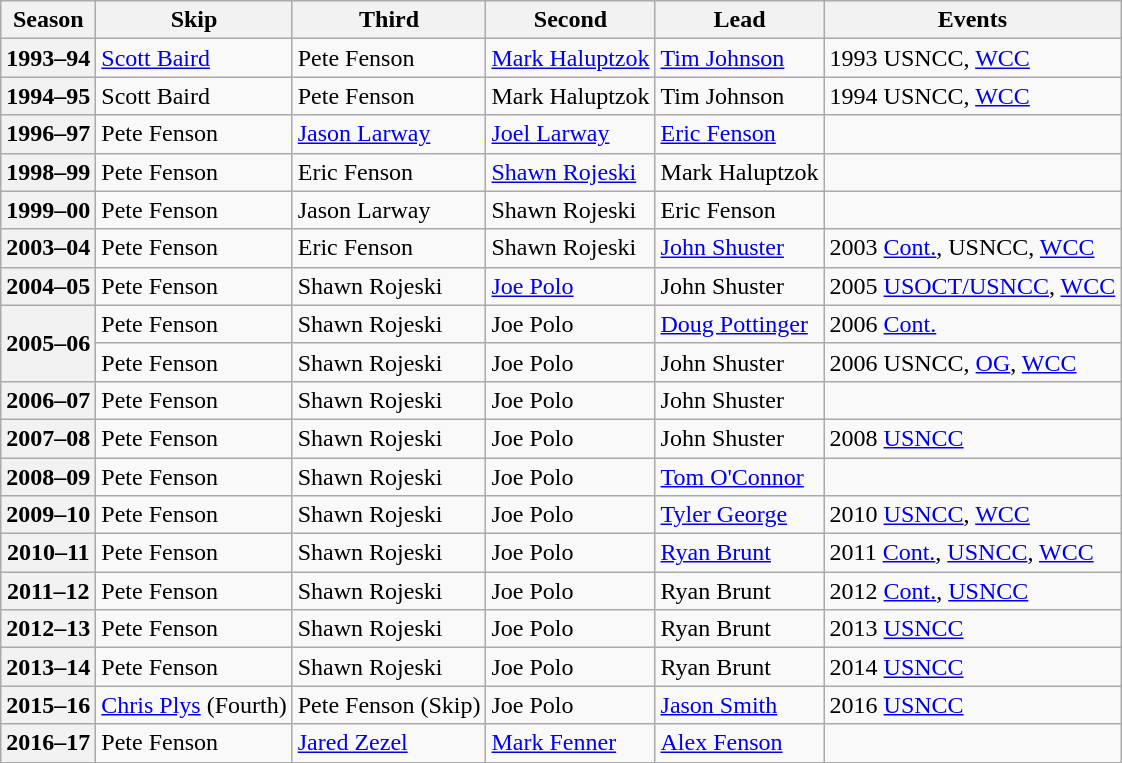<table class="wikitable">
<tr>
<th scope="col">Season</th>
<th scope="col">Skip</th>
<th scope="col">Third</th>
<th scope="col">Second</th>
<th scope="col">Lead</th>
<th scope="col">Events</th>
</tr>
<tr>
<th scope="row">1993–94</th>
<td><a href='#'>Scott Baird</a></td>
<td>Pete Fenson</td>
<td><a href='#'>Mark Haluptzok</a></td>
<td><a href='#'>Tim Johnson</a></td>
<td>1993 USNCC, <a href='#'>WCC</a></td>
</tr>
<tr>
<th scope="row">1994–95</th>
<td>Scott Baird</td>
<td>Pete Fenson</td>
<td>Mark Haluptzok</td>
<td>Tim Johnson</td>
<td>1994 USNCC, <a href='#'>WCC</a></td>
</tr>
<tr>
<th scope="row">1996–97</th>
<td>Pete Fenson</td>
<td><a href='#'>Jason Larway</a></td>
<td><a href='#'>Joel Larway</a></td>
<td><a href='#'>Eric Fenson</a></td>
<td></td>
</tr>
<tr>
<th scope="row">1998–99</th>
<td>Pete Fenson</td>
<td>Eric Fenson</td>
<td><a href='#'>Shawn Rojeski</a></td>
<td>Mark Haluptzok</td>
<td></td>
</tr>
<tr>
<th scope="row">1999–00</th>
<td>Pete Fenson</td>
<td>Jason Larway</td>
<td>Shawn Rojeski</td>
<td>Eric Fenson</td>
<td></td>
</tr>
<tr>
<th scope="row">2003–04</th>
<td>Pete Fenson</td>
<td>Eric Fenson</td>
<td>Shawn Rojeski</td>
<td><a href='#'>John Shuster</a></td>
<td>2003 <a href='#'>Cont.</a>, USNCC, <a href='#'>WCC</a></td>
</tr>
<tr>
<th scope="row">2004–05</th>
<td>Pete Fenson</td>
<td>Shawn Rojeski</td>
<td><a href='#'>Joe Polo</a></td>
<td>John Shuster</td>
<td>2005 <a href='#'>USOCT/USNCC</a>, <a href='#'>WCC</a></td>
</tr>
<tr>
<th scope="row" rowspan=2>2005–06</th>
<td>Pete Fenson</td>
<td>Shawn Rojeski</td>
<td>Joe Polo</td>
<td><a href='#'>Doug Pottinger</a></td>
<td>2006 <a href='#'>Cont.</a></td>
</tr>
<tr>
<td>Pete Fenson</td>
<td>Shawn Rojeski</td>
<td>Joe Polo</td>
<td>John Shuster</td>
<td>2006 USNCC, <a href='#'>OG</a>, <a href='#'>WCC</a></td>
</tr>
<tr>
<th scope="row">2006–07</th>
<td>Pete Fenson</td>
<td>Shawn Rojeski</td>
<td>Joe Polo</td>
<td>John Shuster</td>
<td></td>
</tr>
<tr>
<th scope="row">2007–08</th>
<td>Pete Fenson</td>
<td>Shawn Rojeski</td>
<td>Joe Polo</td>
<td>John Shuster</td>
<td>2008 <a href='#'>USNCC</a></td>
</tr>
<tr>
<th scope="row">2008–09</th>
<td>Pete Fenson</td>
<td>Shawn Rojeski</td>
<td>Joe Polo</td>
<td><a href='#'>Tom O'Connor</a></td>
<td></td>
</tr>
<tr>
<th scope="row">2009–10</th>
<td>Pete Fenson</td>
<td>Shawn Rojeski</td>
<td>Joe Polo</td>
<td><a href='#'>Tyler George</a></td>
<td>2010 <a href='#'>USNCC</a>, <a href='#'>WCC</a></td>
</tr>
<tr>
<th scope="row">2010–11</th>
<td>Pete Fenson</td>
<td>Shawn Rojeski</td>
<td>Joe Polo</td>
<td><a href='#'>Ryan Brunt</a></td>
<td>2011 <a href='#'>Cont.</a>, <a href='#'>USNCC</a>, <a href='#'>WCC</a></td>
</tr>
<tr>
<th scope="row">2011–12</th>
<td>Pete Fenson</td>
<td>Shawn Rojeski</td>
<td>Joe Polo</td>
<td>Ryan Brunt</td>
<td>2012 <a href='#'>Cont.</a>, <a href='#'>USNCC</a></td>
</tr>
<tr>
<th scope="row">2012–13</th>
<td>Pete Fenson</td>
<td>Shawn Rojeski</td>
<td>Joe Polo</td>
<td>Ryan Brunt</td>
<td>2013 <a href='#'>USNCC</a></td>
</tr>
<tr>
<th scope="row">2013–14</th>
<td>Pete Fenson</td>
<td>Shawn Rojeski</td>
<td>Joe Polo</td>
<td>Ryan Brunt</td>
<td>2014 <a href='#'>USNCC</a></td>
</tr>
<tr>
<th scope="row">2015–16</th>
<td><a href='#'>Chris Plys</a> (Fourth)</td>
<td>Pete Fenson (Skip)</td>
<td>Joe Polo</td>
<td><a href='#'>Jason Smith</a></td>
<td>2016 <a href='#'>USNCC</a></td>
</tr>
<tr>
<th scope="row">2016–17</th>
<td>Pete Fenson</td>
<td><a href='#'>Jared Zezel</a></td>
<td><a href='#'>Mark Fenner</a></td>
<td><a href='#'>Alex Fenson</a></td>
<td></td>
</tr>
</table>
